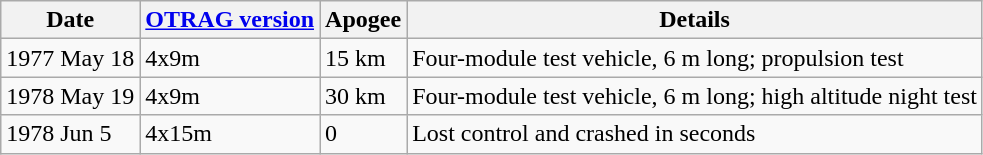<table class="wikitable sortable">
<tr>
<th>Date</th>
<th><a href='#'>OTRAG version</a></th>
<th>Apogee</th>
<th>Details</th>
</tr>
<tr>
<td>1977 May 18</td>
<td>4x9m</td>
<td>15 km</td>
<td>Four-module test vehicle, 6 m long; propulsion test</td>
</tr>
<tr>
<td>1978 May 19</td>
<td>4x9m</td>
<td>30 km</td>
<td>Four-module test vehicle, 6 m long; high altitude night test</td>
</tr>
<tr>
<td>1978 Jun 5</td>
<td>4x15m</td>
<td>0</td>
<td>Lost control and crashed in seconds</td>
</tr>
</table>
